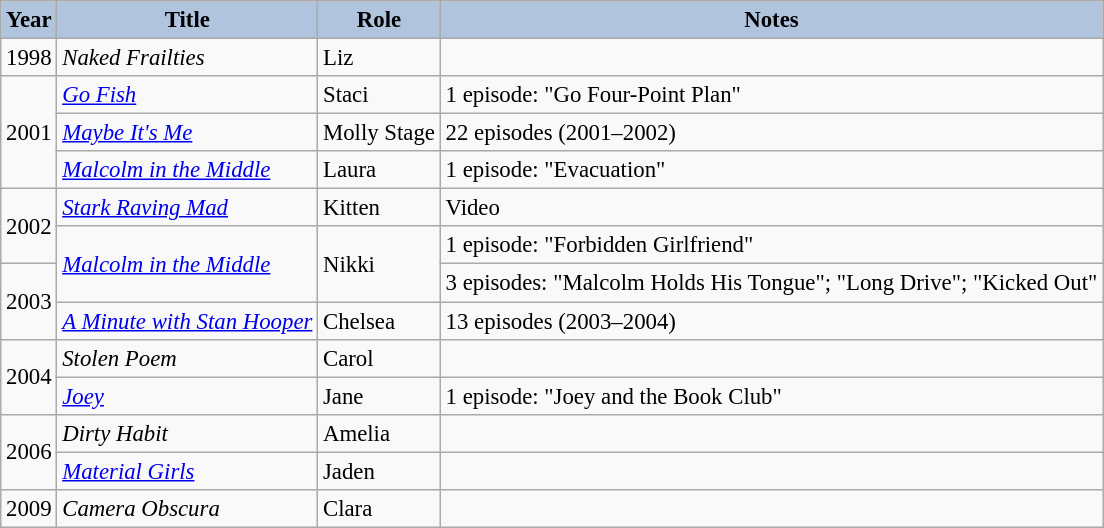<table class="wikitable" style="font-size:95%;">
<tr>
<th style="background:#B0C4DE;">Year</th>
<th style="background:#B0C4DE;">Title</th>
<th style="background:#B0C4DE;">Role</th>
<th style="background:#B0C4DE;">Notes</th>
</tr>
<tr>
<td>1998</td>
<td><em>Naked Frailties</em></td>
<td>Liz</td>
<td></td>
</tr>
<tr>
<td rowspan="3">2001</td>
<td><em><a href='#'>Go Fish</a></em></td>
<td>Staci</td>
<td>1 episode: "Go Four-Point Plan"</td>
</tr>
<tr>
<td><em><a href='#'>Maybe It's Me</a></em></td>
<td>Molly Stage</td>
<td>22 episodes (2001–2002)</td>
</tr>
<tr>
<td><em><a href='#'>Malcolm in the Middle</a></em></td>
<td>Laura</td>
<td>1 episode: "Evacuation"</td>
</tr>
<tr>
<td rowspan="2">2002</td>
<td><em><a href='#'>Stark Raving Mad</a></em></td>
<td>Kitten</td>
<td>Video</td>
</tr>
<tr>
<td rowspan="2"><em><a href='#'>Malcolm in the Middle</a></em></td>
<td rowspan="2">Nikki</td>
<td>1 episode: "Forbidden Girlfriend"</td>
</tr>
<tr>
<td rowspan="2">2003</td>
<td>3 episodes: "Malcolm Holds His Tongue"; "Long Drive"; "Kicked Out"</td>
</tr>
<tr>
<td><em><a href='#'>A Minute with Stan Hooper</a></em></td>
<td>Chelsea</td>
<td>13 episodes (2003–2004)</td>
</tr>
<tr>
<td rowspan="2">2004</td>
<td><em>Stolen Poem</em></td>
<td>Carol</td>
<td></td>
</tr>
<tr>
<td><em><a href='#'>Joey</a></em></td>
<td>Jane</td>
<td>1 episode: "Joey and the Book Club"</td>
</tr>
<tr>
<td rowspan="2">2006</td>
<td><em>Dirty Habit</em></td>
<td>Amelia</td>
<td></td>
</tr>
<tr>
<td><em><a href='#'>Material Girls</a></em></td>
<td>Jaden</td>
<td></td>
</tr>
<tr>
<td>2009</td>
<td><em>Camera Obscura</em></td>
<td>Clara</td>
<td></td>
</tr>
</table>
